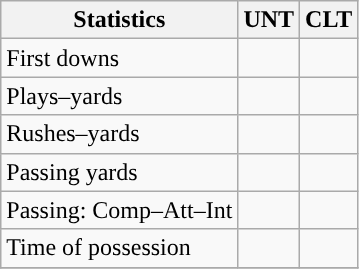<table class="wikitable" style="float: left;">
<tr>
<th>Statistics</th>
<th>UNT</th>
<th>CLT</th>
</tr>
<tr>
<td>First downs</td>
<td></td>
<td></td>
</tr>
<tr>
<td>Plays–yards</td>
<td></td>
<td></td>
</tr>
<tr>
<td>Rushes–yards</td>
<td></td>
<td></td>
</tr>
<tr>
<td>Passing yards</td>
<td></td>
<td></td>
</tr>
<tr>
<td>Passing: Comp–Att–Int</td>
<td></td>
<td></td>
</tr>
<tr>
<td>Time of possession</td>
<td></td>
<td></td>
</tr>
<tr>
</tr>
</table>
